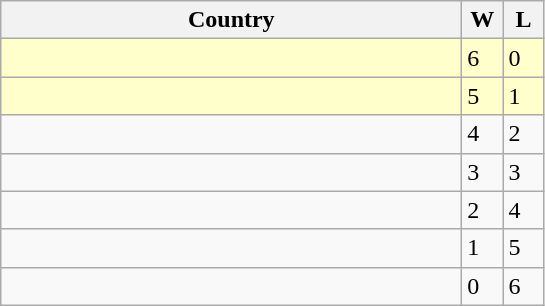<table class="wikitable">
<tr>
<th bgcolor="#efefef" width="300">Country</th>
<th bgcolor="#efefef" width="20">W</th>
<th bgcolor="#efefef" width="20">L</th>
</tr>
<tr bgcolor="#ffffcc">
<td></td>
<td>6</td>
<td>0</td>
</tr>
<tr bgcolor="#ffffcc">
<td></td>
<td>5</td>
<td>1</td>
</tr>
<tr>
<td></td>
<td>4</td>
<td>2</td>
</tr>
<tr>
<td></td>
<td>3</td>
<td>3</td>
</tr>
<tr>
<td></td>
<td>2</td>
<td>4</td>
</tr>
<tr>
<td></td>
<td>1</td>
<td>5</td>
</tr>
<tr>
<td></td>
<td>0</td>
<td>6</td>
</tr>
</table>
